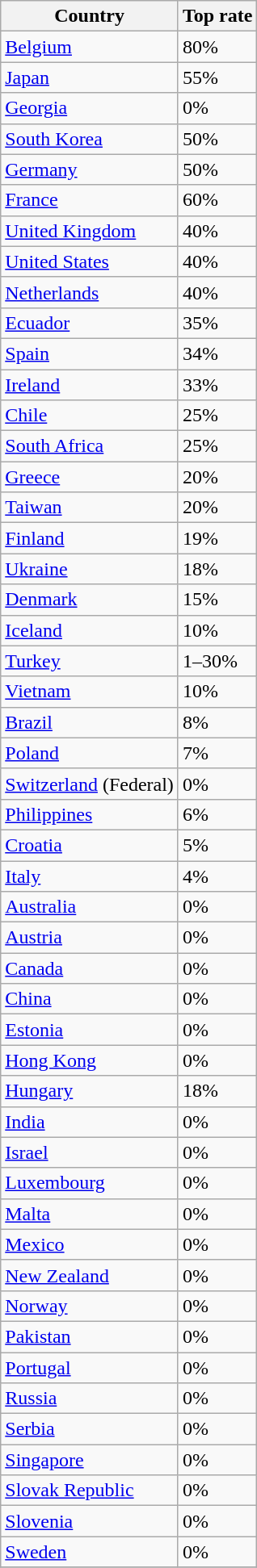<table class="wikitable sortable">
<tr>
<th>Country</th>
<th>Top rate</th>
</tr>
<tr>
<td><a href='#'>Belgium</a></td>
<td>80%</td>
</tr>
<tr>
<td><a href='#'>Japan</a></td>
<td>55%</td>
</tr>
<tr>
<td><a href='#'>Georgia</a></td>
<td>0%</td>
</tr>
<tr>
<td><a href='#'>South Korea</a></td>
<td>50%</td>
</tr>
<tr>
<td><a href='#'>Germany</a></td>
<td>50%</td>
</tr>
<tr>
<td><a href='#'>France</a></td>
<td>60%</td>
</tr>
<tr>
<td><a href='#'>United Kingdom</a></td>
<td>40%</td>
</tr>
<tr>
<td><a href='#'>United States</a></td>
<td>40%</td>
</tr>
<tr>
<td><a href='#'>Netherlands</a></td>
<td>40%</td>
</tr>
<tr>
<td><a href='#'>Ecuador</a></td>
<td>35%</td>
</tr>
<tr>
<td><a href='#'>Spain</a></td>
<td>34%</td>
</tr>
<tr>
<td><a href='#'>Ireland</a></td>
<td>33%</td>
</tr>
<tr>
<td><a href='#'>Chile</a></td>
<td>25%</td>
</tr>
<tr>
<td><a href='#'>South Africa</a></td>
<td>25%</td>
</tr>
<tr>
<td><a href='#'>Greece</a></td>
<td>20%</td>
</tr>
<tr>
<td><a href='#'>Taiwan</a></td>
<td>20%</td>
</tr>
<tr>
<td><a href='#'>Finland</a></td>
<td>19%</td>
</tr>
<tr>
<td><a href='#'>Ukraine</a></td>
<td>18%</td>
</tr>
<tr>
<td><a href='#'>Denmark</a></td>
<td>15%</td>
</tr>
<tr>
<td><a href='#'>Iceland</a></td>
<td>10%</td>
</tr>
<tr>
<td><a href='#'>Turkey</a></td>
<td>1–30%</td>
</tr>
<tr>
<td><a href='#'>Vietnam</a></td>
<td>10%</td>
</tr>
<tr>
<td><a href='#'>Brazil</a></td>
<td>8%</td>
</tr>
<tr>
<td><a href='#'>Poland</a></td>
<td>7%</td>
</tr>
<tr>
<td><a href='#'>Switzerland</a> (Federal)</td>
<td>0%</td>
</tr>
<tr>
<td><a href='#'>Philippines</a></td>
<td>6%</td>
</tr>
<tr>
<td><a href='#'>Croatia</a></td>
<td>5%</td>
</tr>
<tr>
<td><a href='#'>Italy</a></td>
<td>4%</td>
</tr>
<tr>
<td><a href='#'>Australia</a></td>
<td>0%</td>
</tr>
<tr>
<td><a href='#'>Austria</a></td>
<td>0%</td>
</tr>
<tr>
<td><a href='#'>Canada</a></td>
<td>0%</td>
</tr>
<tr>
<td><a href='#'>China</a></td>
<td>0%</td>
</tr>
<tr>
<td><a href='#'>Estonia</a></td>
<td>0%</td>
</tr>
<tr>
<td><a href='#'>Hong Kong</a></td>
<td>0%</td>
</tr>
<tr>
<td><a href='#'>Hungary</a></td>
<td>18%</td>
</tr>
<tr>
<td><a href='#'>India</a></td>
<td>0%</td>
</tr>
<tr>
<td><a href='#'>Israel</a></td>
<td>0%</td>
</tr>
<tr>
<td><a href='#'>Luxembourg</a></td>
<td>0%</td>
</tr>
<tr>
<td><a href='#'>Malta</a></td>
<td>0%</td>
</tr>
<tr>
<td><a href='#'>Mexico</a></td>
<td>0%</td>
</tr>
<tr>
<td><a href='#'>New Zealand</a></td>
<td>0%</td>
</tr>
<tr>
<td><a href='#'>Norway</a></td>
<td>0%</td>
</tr>
<tr>
<td><a href='#'>Pakistan</a></td>
<td>0%</td>
</tr>
<tr>
<td><a href='#'>Portugal</a></td>
<td>0%</td>
</tr>
<tr>
<td><a href='#'>Russia</a></td>
<td>0%</td>
</tr>
<tr>
<td><a href='#'>Serbia</a></td>
<td>0%</td>
</tr>
<tr>
<td><a href='#'>Singapore</a></td>
<td>0%</td>
</tr>
<tr>
<td><a href='#'>Slovak Republic</a></td>
<td>0%</td>
</tr>
<tr>
<td><a href='#'>Slovenia</a></td>
<td>0%</td>
</tr>
<tr>
<td><a href='#'>Sweden</a></td>
<td>0%</td>
</tr>
<tr>
</tr>
</table>
